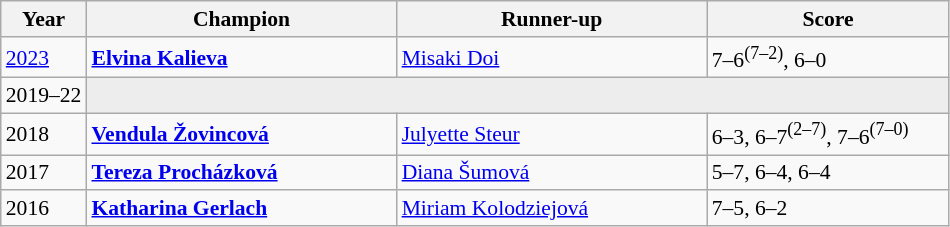<table class="wikitable" style="font-size:90%">
<tr>
<th>Year</th>
<th width="200">Champion</th>
<th width="200">Runner-up</th>
<th width="155">Score</th>
</tr>
<tr>
<td><a href='#'>2023</a></td>
<td> <strong><a href='#'>Elvina Kalieva</a></strong></td>
<td> <a href='#'>Misaki Doi</a></td>
<td>7–6<sup>(7–2)</sup>, 6–0</td>
</tr>
<tr>
<td>2019–22</td>
<td colspan=3 bgcolor="#ededed"></td>
</tr>
<tr>
<td>2018</td>
<td> <strong><a href='#'>Vendula Žovincová</a></strong></td>
<td> <a href='#'>Julyette Steur</a></td>
<td>6–3, 6–7<sup>(2–7)</sup>, 7–6<sup>(7–0)</sup></td>
</tr>
<tr>
<td>2017</td>
<td> <strong><a href='#'>Tereza Procházková</a></strong></td>
<td> <a href='#'>Diana Šumová</a></td>
<td>5–7, 6–4, 6–4</td>
</tr>
<tr>
<td>2016</td>
<td> <strong><a href='#'>Katharina Gerlach</a></strong></td>
<td> <a href='#'>Miriam Kolodziejová</a></td>
<td>7–5, 6–2</td>
</tr>
</table>
